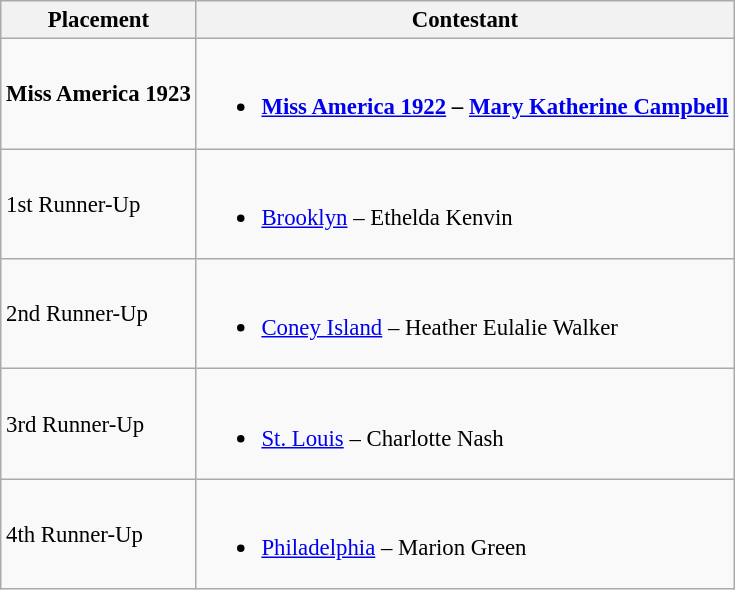<table class="wikitable sortable" style="font-size: 95%;">
<tr>
<th>Placement</th>
<th>Contestant</th>
</tr>
<tr>
<td><strong>Miss America 1923</strong><br></td>
<td><br><ul><li><strong><a href='#'>Miss America 1922</a> – <a href='#'>Mary Katherine Campbell</a></strong></li></ul></td>
</tr>
<tr>
<td>1st Runner-Up</td>
<td><br><ul><li><a href='#'>Brooklyn</a> – Ethelda Kenvin</li></ul></td>
</tr>
<tr>
<td>2nd Runner-Up</td>
<td><br><ul><li><a href='#'>Coney Island</a> – Heather Eulalie Walker</li></ul></td>
</tr>
<tr>
<td>3rd Runner-Up</td>
<td><br><ul><li><a href='#'>St. Louis</a> – Charlotte Nash</li></ul></td>
</tr>
<tr>
<td>4th Runner-Up</td>
<td><br><ul><li><a href='#'>Philadelphia</a> – Marion Green</li></ul></td>
</tr>
</table>
